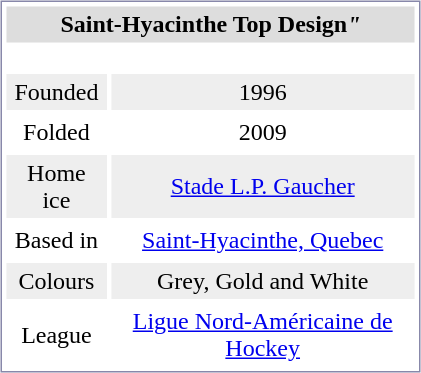<table style="margin:5px; border:1px solid #8888AA;" align=right cellpadding=3 cellspacing=3 width=280>
<tr align="center" bgcolor="#dddddd">
<td colspan=2><strong>Saint-Hyacinthe Top Design<em>"</td>
</tr>
<tr align="center">
<td colspan=2></td>
</tr>
<tr align="center">
<td colspan=2></td>
</tr>
<tr align="center" bgcolor="#eeeeee">
<td></strong>Founded<strong></td>
<td>1996</td>
</tr>
<tr align="center">
<td></strong>Folded<strong></td>
<td>2009</td>
</tr>
<tr align="center" bgcolor="#eeeeee">
<td></strong>Home ice<strong></td>
<td><a href='#'>Stade L.P. Gaucher</a></td>
</tr>
<tr align="center">
<td></strong>Based in<strong></td>
<td><a href='#'>Saint-Hyacinthe, Quebec</a></td>
</tr>
<tr align="center" bgcolor="#eeeeee">
<td></strong>Colours<strong></td>
<td>Grey, Gold and White</td>
</tr>
<tr align="center">
<td></strong>League<strong></td>
<td><a href='#'>Ligue Nord-Américaine de Hockey</a></td>
</tr>
</table>
